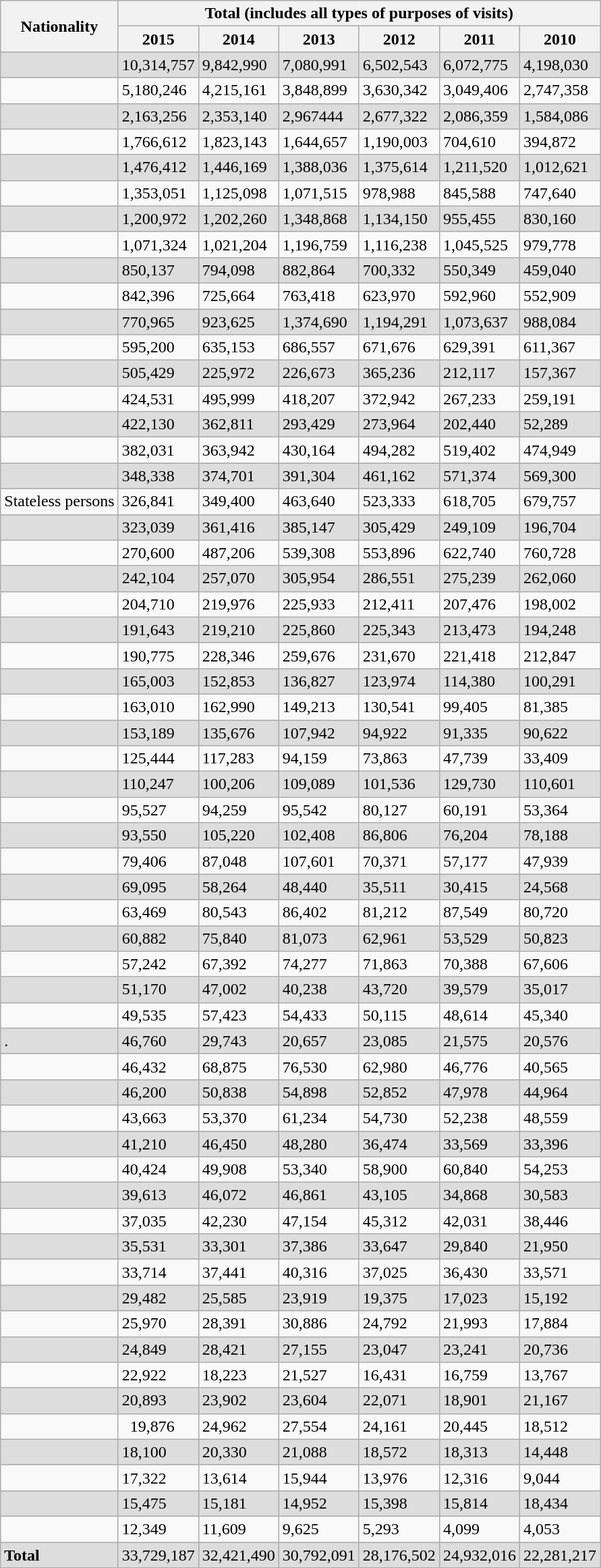<table class="wikitable mw-collapsible mw-collapsed">
<tr>
<th rowspan=2>Nationality</th>
<th colspan=6>Total (includes all types of purposes of visits)</th>
</tr>
<tr>
<th>2015</th>
<th>2014</th>
<th>2013</th>
<th>2012</th>
<th>2011</th>
<th>2010</th>
</tr>
<tr style="background-color:#DDDDDD;">
<td></td>
<td>  10,314,757</td>
<td>  9,842,990</td>
<td>  7,080,991</td>
<td>  6,502,543</td>
<td>  6,072,775</td>
<td>4,198,030</td>
</tr>
<tr>
<td></td>
<td>  5,180,246</td>
<td>  4,215,161</td>
<td>  3,848,899</td>
<td>  3,630,342</td>
<td>  3,049,406</td>
<td>2,747,358</td>
</tr>
<tr style="background-color:#DDDDDD;">
<td></td>
<td>  2,163,256</td>
<td>  2,353,140</td>
<td>  2,967444</td>
<td>  2,677,322</td>
<td>  2,086,359</td>
<td>1,584,086</td>
</tr>
<tr>
<td></td>
<td>  1,766,612</td>
<td>  1,823,143</td>
<td>  1,644,657</td>
<td>  1,190,003</td>
<td>  704,610</td>
<td>394,872</td>
</tr>
<tr style="background-color:#DDDDDD;">
<td></td>
<td>  1,476,412</td>
<td>  1,446,169</td>
<td>  1,388,036</td>
<td>  1,375,614</td>
<td>  1,211,520</td>
<td>1,012,621</td>
</tr>
<tr>
<td></td>
<td>  1,353,051</td>
<td>  1,125,098</td>
<td>  1,071,515</td>
<td>  978,988</td>
<td>  845,588</td>
<td>747,640</td>
</tr>
<tr style="background-color:#DDDDDD;">
<td></td>
<td>  1,200,972</td>
<td>  1,202,260</td>
<td>  1,348,868</td>
<td>  1,134,150</td>
<td>  955,455</td>
<td>830,160</td>
</tr>
<tr>
<td></td>
<td>  1,071,324</td>
<td>  1,021,204</td>
<td>  1,196,759</td>
<td>  1,116,238</td>
<td>  1,045,525</td>
<td>979,778</td>
</tr>
<tr style="background-color:#DDDDDD;">
<td></td>
<td>  850,137</td>
<td>  794,098</td>
<td>  882,864</td>
<td>  700,332</td>
<td>  550,349</td>
<td>459,040</td>
</tr>
<tr>
<td></td>
<td>  842,396</td>
<td>  725,664</td>
<td>  763,418</td>
<td>  623,970</td>
<td>  592,960</td>
<td>552,909</td>
</tr>
<tr style="background-color:#DDDDDD;">
<td></td>
<td>  770,965</td>
<td>  923,625</td>
<td>  1,374,690</td>
<td>  1,194,291</td>
<td>  1,073,637</td>
<td>988,084</td>
</tr>
<tr>
<td></td>
<td>  595,200</td>
<td>  635,153</td>
<td>  686,557</td>
<td>  671,676</td>
<td>  629,391</td>
<td>611,367</td>
</tr>
<tr style="background-color:#DDDDDD;">
<td></td>
<td>  505,429</td>
<td>  225,972</td>
<td>  226,673</td>
<td>  365,236</td>
<td>  212,117</td>
<td>157,367</td>
</tr>
<tr>
<td></td>
<td>  424,531</td>
<td>  495,999</td>
<td>  418,207</td>
<td>  372,942</td>
<td>  267,233</td>
<td>259,191</td>
</tr>
<tr style="background-color:#DDDDDD;">
<td></td>
<td>  422,130</td>
<td>  362,811</td>
<td>  293,429</td>
<td>  273,964</td>
<td>  202,440</td>
<td>52,289</td>
</tr>
<tr>
<td></td>
<td>  382,031</td>
<td>  363,942</td>
<td>  430,164</td>
<td>  494,282</td>
<td>  519,402</td>
<td>474,949</td>
</tr>
<tr style="background-color:#DDDDDD;">
<td> </td>
<td>  348,338</td>
<td>  374,701</td>
<td>  391,304</td>
<td>  461,162</td>
<td>  571,374</td>
<td>569,300</td>
</tr>
<tr>
<td>Stateless persons</td>
<td>  326,841</td>
<td>  349,400</td>
<td>  463,640</td>
<td>  523,333</td>
<td>  618,705</td>
<td>679,757</td>
</tr>
<tr style="background-color:#DDDDDD;">
<td></td>
<td>  323,039</td>
<td>  361,416</td>
<td>  385,147</td>
<td>  305,429</td>
<td>  249,109</td>
<td>196,704</td>
</tr>
<tr>
<td></td>
<td>  270,600</td>
<td>  487,206</td>
<td>  539,308</td>
<td>  553,896</td>
<td>  622,740</td>
<td>760,728</td>
</tr>
<tr style="background-color:#DDDDDD;">
<td></td>
<td>  242,104</td>
<td>  257,070</td>
<td>  305,954</td>
<td>  286,551</td>
<td>  275,239</td>
<td>262,060</td>
</tr>
<tr>
<td></td>
<td>  204,710</td>
<td>  219,976</td>
<td>  225,933</td>
<td>  212,411</td>
<td>  207,476</td>
<td>198,002</td>
</tr>
<tr style="background-color:#DDDDDD;">
<td></td>
<td>  191,643</td>
<td>  219,210</td>
<td>  225,860</td>
<td>  225,343</td>
<td>  213,473</td>
<td>194,248</td>
</tr>
<tr>
<td></td>
<td> 190,775</td>
<td>  228,346</td>
<td>  259,676</td>
<td>  231,670</td>
<td>  221,418</td>
<td>212,847</td>
</tr>
<tr style="background-color:#DDDDDD;">
<td></td>
<td>  165,003</td>
<td>  152,853</td>
<td>  136,827</td>
<td>  123,974</td>
<td>  114,380</td>
<td>100,291</td>
</tr>
<tr>
<td></td>
<td>  163,010</td>
<td>  162,990</td>
<td>  149,213</td>
<td>  130,541</td>
<td>  99,405</td>
<td>81,385</td>
</tr>
<tr style="background-color:#DDDDDD;">
<td></td>
<td>  153,189</td>
<td>  135,676</td>
<td>  107,942</td>
<td>  94,922</td>
<td>  91,335</td>
<td>90,622</td>
</tr>
<tr>
<td></td>
<td>  125,444</td>
<td>  117,283</td>
<td>  94,159</td>
<td>  73,863</td>
<td>  47,739</td>
<td>33,409</td>
</tr>
<tr style="background-color:#DDDDDD;">
<td></td>
<td>  110,247</td>
<td>  100,206</td>
<td>  109,089</td>
<td>  101,536</td>
<td>  129,730</td>
<td>110,601</td>
</tr>
<tr>
<td></td>
<td>  95,527</td>
<td>  94,259</td>
<td>  95,542</td>
<td>  80,127</td>
<td>  60,191</td>
<td>53,364</td>
</tr>
<tr style="background-color:#DDDDDD;">
<td></td>
<td>  93,550</td>
<td>  105,220</td>
<td>  102,408</td>
<td>  86,806</td>
<td>  76,204</td>
<td>78,188</td>
</tr>
<tr>
<td></td>
<td>  79,406</td>
<td>  87,048</td>
<td>  107,601</td>
<td>  70,371</td>
<td>  57,177</td>
<td>47,939</td>
</tr>
<tr style="background-color:#DDDDDD;">
<td></td>
<td>  69,095</td>
<td>  58,264</td>
<td>  48,440</td>
<td>  35,511</td>
<td>  30,415</td>
<td>24,568</td>
</tr>
<tr>
<td></td>
<td>  63,469</td>
<td>  80,543</td>
<td>  86,402</td>
<td>  81,212</td>
<td>  87,549</td>
<td>80,720</td>
</tr>
<tr style="background-color:#DDDDDD;">
<td></td>
<td>  60,882</td>
<td>  75,840</td>
<td>  81,073</td>
<td>  62,961</td>
<td>  53,529</td>
<td>50,823</td>
</tr>
<tr>
<td></td>
<td>  57,242</td>
<td>  67,392</td>
<td>  74,277</td>
<td>  71,863</td>
<td>  70,388</td>
<td>67,606</td>
</tr>
<tr style="background-color:#DDDDDD;">
<td></td>
<td>  51,170</td>
<td>  47,002</td>
<td>  40,238</td>
<td>  43,720</td>
<td>  39,579</td>
<td>35,017</td>
</tr>
<tr>
<td></td>
<td>  49,535</td>
<td>  57,423</td>
<td>  54,433</td>
<td>  50,115</td>
<td>  48,614</td>
<td>45,340</td>
</tr>
<tr style="background-color:#DDDDDD;">
<td>.</td>
<td>  46,760</td>
<td>  29,743</td>
<td>  20,657</td>
<td>  23,085</td>
<td>  21,575</td>
<td>20,576</td>
</tr>
<tr>
<td></td>
<td>  46,432</td>
<td>  68,875</td>
<td>  76,530</td>
<td>  62,980</td>
<td>  46,776</td>
<td>40,565</td>
</tr>
<tr style="background-color:#DDDDDD;">
<td></td>
<td>  46,200</td>
<td>  50,838</td>
<td>  54,898</td>
<td>  52,852</td>
<td>  47,978</td>
<td>44,964</td>
</tr>
<tr>
<td></td>
<td>  43,663</td>
<td>  53,370</td>
<td>  61,234</td>
<td>  54,730</td>
<td>  52,238</td>
<td>48,559</td>
</tr>
<tr style="background-color:#DDDDDD;">
<td></td>
<td>  41,210</td>
<td>  46,450</td>
<td>  48,280</td>
<td>  36,474</td>
<td>  33,569</td>
<td>33,396</td>
</tr>
<tr>
<td></td>
<td>  40,424</td>
<td>  49,908</td>
<td>  53,340</td>
<td>  58,900</td>
<td>  60,840</td>
<td>54,253</td>
</tr>
<tr style="background-color:#DDDDDD;">
<td></td>
<td>  39,613</td>
<td>  46,072</td>
<td>  46,861</td>
<td>  43,105</td>
<td>  34,868</td>
<td>30,583</td>
</tr>
<tr>
<td></td>
<td>  37,035</td>
<td>  42,230</td>
<td>  47,154</td>
<td>  45,312</td>
<td>  42,031</td>
<td>38,446</td>
</tr>
<tr style="background-color:#DDDDDD;">
<td></td>
<td>  35,531</td>
<td>  33,301</td>
<td>  37,386</td>
<td>  33,647</td>
<td>  29,840</td>
<td>21,950</td>
</tr>
<tr>
<td></td>
<td>  33,714</td>
<td>  37,441</td>
<td>  40,316</td>
<td>  37,025</td>
<td>  36,430</td>
<td>33,571</td>
</tr>
<tr style="background-color:#DDDDDD;">
<td></td>
<td>  29,482</td>
<td>  25,585</td>
<td>  23,919</td>
<td>  19,375</td>
<td>  17,023</td>
<td>15,192</td>
</tr>
<tr>
<td></td>
<td>  25,970</td>
<td>  28,391</td>
<td>  30,886</td>
<td>  24,792</td>
<td>  21,993</td>
<td>17,884</td>
</tr>
<tr style="background-color:#DDDDDD;">
<td></td>
<td>  24,849</td>
<td>  28,421</td>
<td>  27,155</td>
<td>  23,047</td>
<td>  23,241</td>
<td>20,736</td>
</tr>
<tr>
<td></td>
<td>  22,922</td>
<td>  18,223</td>
<td>  21,527</td>
<td>  16,431</td>
<td>  16,759</td>
<td>13,767</td>
</tr>
<tr style="background-color:#DDDDDD;">
<td></td>
<td>  20,893</td>
<td>  23,902</td>
<td>  23,604</td>
<td>  22,071</td>
<td>  18,901</td>
<td>21,167</td>
</tr>
<tr>
<td></td>
<td>    19,876</td>
<td>  24,962</td>
<td>  27,554</td>
<td>  24,161</td>
<td>  20,445</td>
<td>18,512</td>
</tr>
<tr style="background-color:#DDDDDD;">
<td></td>
<td>  18,100</td>
<td>  20,330</td>
<td>  21,088</td>
<td>  18,572</td>
<td>  18,313</td>
<td>14,448</td>
</tr>
<tr>
<td></td>
<td>  17,322</td>
<td>  13,614</td>
<td>  15,944</td>
<td>  13,976</td>
<td>  12,316</td>
<td>9,044</td>
</tr>
<tr style="background-color:#DDDDDD;">
<td></td>
<td>  15,475</td>
<td>  15,181</td>
<td>  14,952</td>
<td>  15,398</td>
<td>  15,814</td>
<td>18,434</td>
</tr>
<tr>
<td></td>
<td>  12,349</td>
<td>  11,609</td>
<td>  9,625</td>
<td>  5,293</td>
<td>  4,099</td>
<td>4,053</td>
</tr>
<tr style="background-color:#DDDDDD;">
<td><strong>Total</strong></td>
<td>  33,729,187</td>
<td>  32,421,490</td>
<td>  30,792,091</td>
<td>  28,176,502</td>
<td>  24,932,016</td>
<td>  22,281,217</td>
</tr>
</table>
